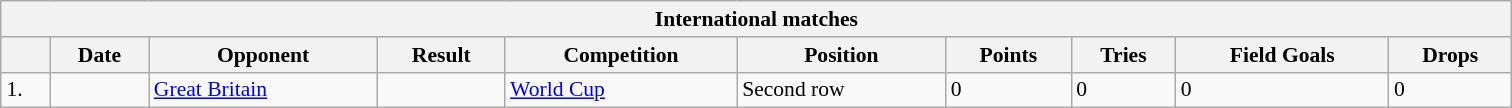<table class="wikitable sortable" style="float:center; border:1px; font-size:90%; margin-left:1em;" border="1">
<tr>
<th colspan="12" width="1000">International matches</th>
</tr>
<tr>
<th></th>
<th>Date</th>
<th>Opponent</th>
<th>Result</th>
<th>Competition</th>
<th>Position</th>
<th>Points</th>
<th>Tries</th>
<th>Field Goals</th>
<th>Drops</th>
</tr>
<tr>
<td>1.</td>
<td></td>
<td><a href='#'>Great Britain</a></td>
<td></td>
<td><a href='#'>World Cup</a></td>
<td>Second row</td>
<td>0</td>
<td>0</td>
<td>0</td>
<td>0</td>
</tr>
</table>
